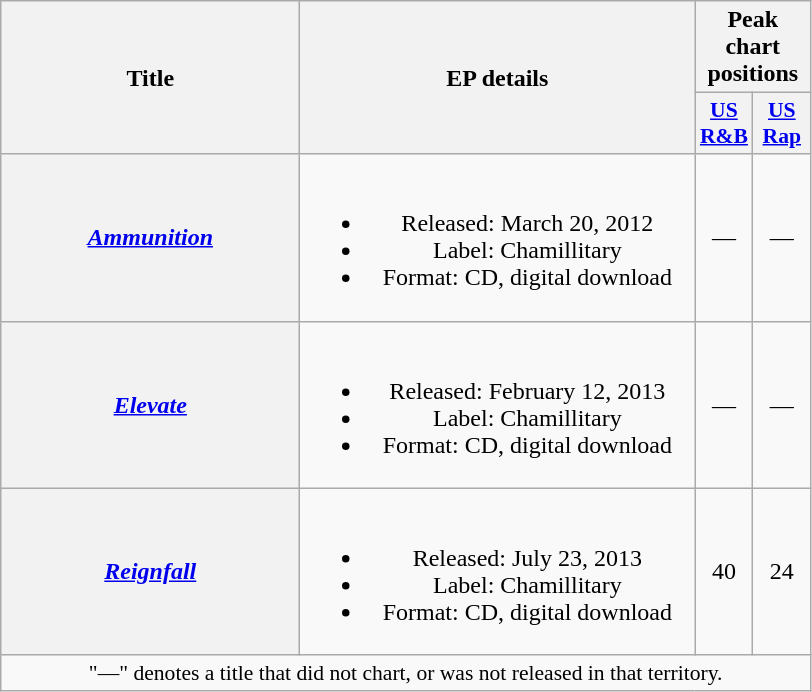<table class="wikitable plainrowheaders" style="text-align:center;">
<tr>
<th scope="col" rowspan="2" style="width:12em;">Title</th>
<th scope="col" rowspan="2" style="width:16em;">EP details</th>
<th scope="col" colspan="2">Peak chart positions</th>
</tr>
<tr>
<th scope="col" style="width:2.2em;font-size:90%;"><a href='#'>US R&B</a></th>
<th scope="col" style="width:2.2em;font-size:90%;"><a href='#'>US Rap</a></th>
</tr>
<tr>
<th scope="row"><em><a href='#'>Ammunition</a></em></th>
<td><br><ul><li>Released: March 20, 2012</li><li>Label: Chamillitary</li><li>Format: CD, digital download</li></ul></td>
<td>—</td>
<td>—</td>
</tr>
<tr>
<th scope="row"><em><a href='#'>Elevate</a></em></th>
<td><br><ul><li>Released: February 12, 2013</li><li>Label: Chamillitary</li><li>Format: CD, digital download</li></ul></td>
<td>—</td>
<td>—</td>
</tr>
<tr>
<th scope="row"><em><a href='#'>Reignfall</a></em></th>
<td><br><ul><li>Released: July 23, 2013</li><li>Label: Chamillitary</li><li>Format: CD, digital download</li></ul></td>
<td>40</td>
<td>24</td>
</tr>
<tr>
<td colspan="14" style="font-size:90%">"—" denotes a title that did not chart, or was not released in that territory.</td>
</tr>
</table>
